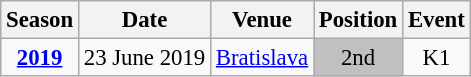<table class="wikitable" style="text-align:center; font-size:95%;">
<tr>
<th>Season</th>
<th>Date</th>
<th>Venue</th>
<th>Position</th>
<th>Event</th>
</tr>
<tr>
<td><strong><a href='#'>2019</a></strong></td>
<td align=right>23 June 2019</td>
<td align=left><a href='#'>Bratislava</a></td>
<td bgcolor=silver>2nd</td>
<td>K1</td>
</tr>
</table>
